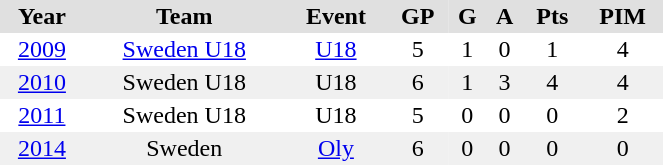<table BORDER="0" CELLPADDING="2" CELLSPACING="0" width="35%">
<tr ALIGN="center" bgcolor="#e0e0e0">
<th>Year</th>
<th>Team</th>
<th>Event</th>
<th>GP</th>
<th>G</th>
<th>A</th>
<th>Pts</th>
<th>PIM</th>
</tr>
<tr ALIGN="center">
<td><a href='#'>2009</a></td>
<td><a href='#'>Sweden U18</a></td>
<td><a href='#'>U18</a></td>
<td>5</td>
<td>1</td>
<td>0</td>
<td>1</td>
<td>4</td>
</tr>
<tr ALIGN="center" bgcolor="#f0f0f0">
<td><a href='#'>2010</a></td>
<td>Sweden U18</td>
<td>U18</td>
<td>6</td>
<td>1</td>
<td>3</td>
<td>4</td>
<td>4</td>
</tr>
<tr ALIGN="center">
<td><a href='#'>2011</a></td>
<td>Sweden U18</td>
<td>U18</td>
<td>5</td>
<td>0</td>
<td>0</td>
<td>0</td>
<td>2</td>
</tr>
<tr ALIGN="center" bgcolor="#f0f0f0">
<td><a href='#'>2014</a></td>
<td>Sweden</td>
<td><a href='#'>Oly</a></td>
<td>6</td>
<td>0</td>
<td>0</td>
<td>0</td>
<td>0</td>
</tr>
</table>
